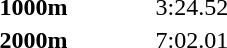<table>
<tr>
<th width=100></th>
<th width=100></th>
<th width=200></th>
</tr>
<tr>
<td><strong>1000m</strong></td>
<td>3:24.52</td>
<td></td>
</tr>
<tr>
<td><strong>2000m</strong></td>
<td>7:02.01</td>
<td></td>
</tr>
<tr>
</tr>
</table>
